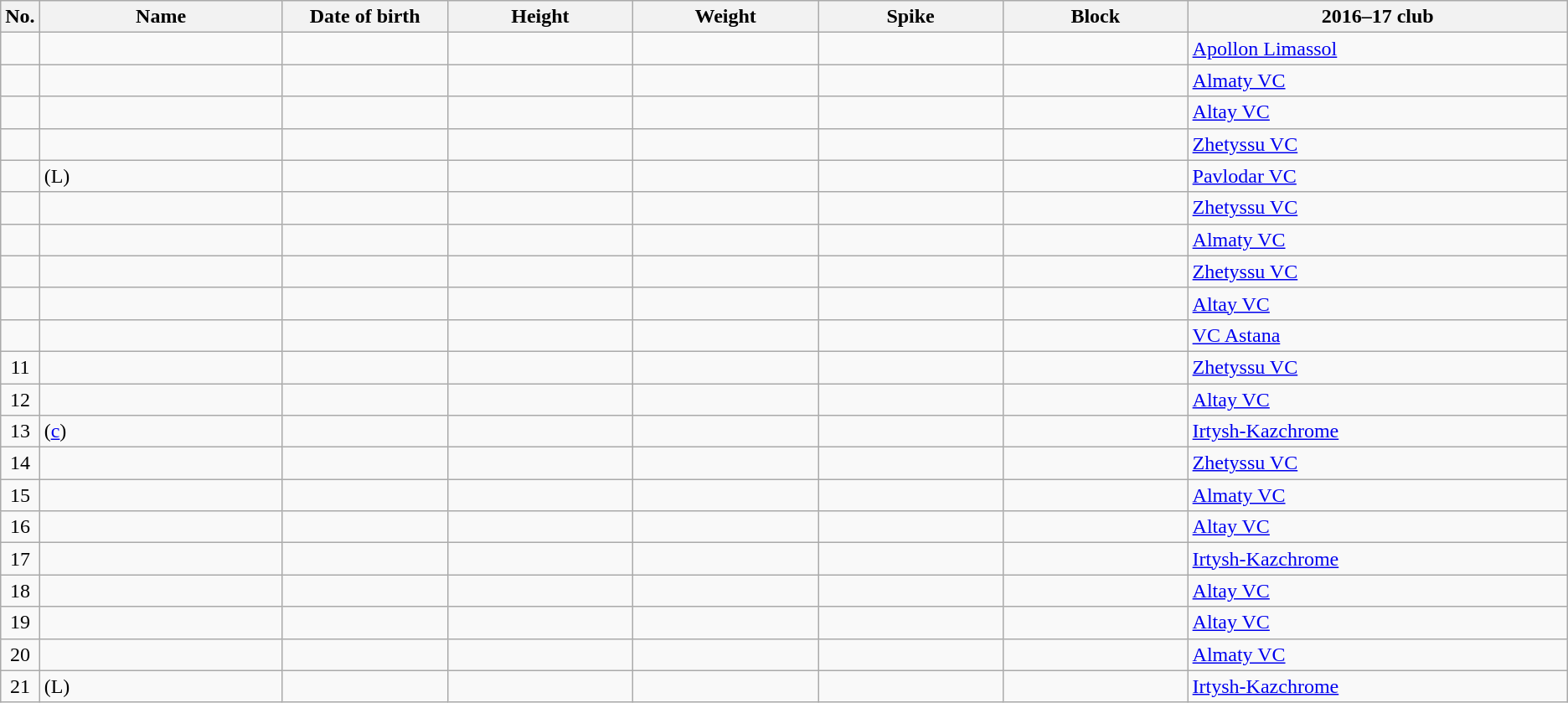<table class="wikitable sortable" style="font-size:100%; text-align:center;">
<tr>
<th>No.</th>
<th style="width:12em">Name</th>
<th style="width:8em">Date of birth</th>
<th style="width:9em">Height</th>
<th style="width:9em">Weight</th>
<th style="width:9em">Spike</th>
<th style="width:9em">Block</th>
<th style="width:19em">2016–17 club</th>
</tr>
<tr>
<td></td>
<td align=left></td>
<td align=right></td>
<td></td>
<td></td>
<td></td>
<td></td>
<td align=left> <a href='#'>Apollon Limassol</a></td>
</tr>
<tr>
<td></td>
<td align=left></td>
<td align=right></td>
<td></td>
<td></td>
<td></td>
<td></td>
<td align=left> <a href='#'>Almaty VC</a></td>
</tr>
<tr>
<td></td>
<td align=left></td>
<td align=right></td>
<td></td>
<td></td>
<td></td>
<td></td>
<td align=left> <a href='#'>Altay VC</a></td>
</tr>
<tr>
<td></td>
<td align=left></td>
<td align=right></td>
<td></td>
<td></td>
<td></td>
<td></td>
<td align=left> <a href='#'>Zhetyssu VC</a></td>
</tr>
<tr>
<td></td>
<td align=left> (L)</td>
<td align=right></td>
<td></td>
<td></td>
<td></td>
<td></td>
<td align=left> <a href='#'>Pavlodar VC</a></td>
</tr>
<tr>
<td></td>
<td align=left></td>
<td align=right></td>
<td></td>
<td></td>
<td></td>
<td></td>
<td align=left> <a href='#'>Zhetyssu VC</a></td>
</tr>
<tr>
<td></td>
<td align=left></td>
<td align=right></td>
<td></td>
<td></td>
<td></td>
<td></td>
<td align=left> <a href='#'>Almaty VC</a></td>
</tr>
<tr>
<td></td>
<td align=left></td>
<td align=right></td>
<td></td>
<td></td>
<td></td>
<td></td>
<td align=left> <a href='#'>Zhetyssu VC</a></td>
</tr>
<tr>
<td></td>
<td align=left></td>
<td align=right></td>
<td></td>
<td></td>
<td></td>
<td></td>
<td align=left> <a href='#'>Altay VC</a></td>
</tr>
<tr>
<td></td>
<td align=left></td>
<td align=right></td>
<td></td>
<td></td>
<td></td>
<td></td>
<td align=left> <a href='#'>VC Astana</a></td>
</tr>
<tr>
<td>11</td>
<td align=left></td>
<td align=right></td>
<td></td>
<td></td>
<td></td>
<td></td>
<td align=left> <a href='#'>Zhetyssu VC</a></td>
</tr>
<tr>
<td>12</td>
<td align=left></td>
<td align=right></td>
<td></td>
<td></td>
<td></td>
<td></td>
<td align=left> <a href='#'>Altay VC</a></td>
</tr>
<tr>
<td>13</td>
<td align=left> (<a href='#'>c</a>)</td>
<td align=right></td>
<td></td>
<td></td>
<td></td>
<td></td>
<td align=left> <a href='#'>Irtysh-Kazchrome</a></td>
</tr>
<tr>
<td>14</td>
<td align=left></td>
<td align=right></td>
<td></td>
<td></td>
<td></td>
<td></td>
<td align=left> <a href='#'>Zhetyssu VC</a></td>
</tr>
<tr>
<td>15</td>
<td align=left></td>
<td align=right></td>
<td></td>
<td></td>
<td></td>
<td></td>
<td align=left> <a href='#'>Almaty VC</a></td>
</tr>
<tr>
<td>16</td>
<td align=left></td>
<td align=right></td>
<td></td>
<td></td>
<td></td>
<td></td>
<td align=left> <a href='#'>Altay VC</a></td>
</tr>
<tr>
<td>17</td>
<td align=left></td>
<td align=right></td>
<td></td>
<td></td>
<td></td>
<td></td>
<td align=left> <a href='#'>Irtysh-Kazchrome</a></td>
</tr>
<tr>
<td>18</td>
<td align=left></td>
<td align=right></td>
<td></td>
<td></td>
<td></td>
<td></td>
<td align=left> <a href='#'>Altay VC</a></td>
</tr>
<tr>
<td>19</td>
<td align=left></td>
<td align=right></td>
<td></td>
<td></td>
<td></td>
<td></td>
<td align=left> <a href='#'>Altay VC</a></td>
</tr>
<tr>
<td>20</td>
<td align=left></td>
<td align=right></td>
<td></td>
<td></td>
<td></td>
<td></td>
<td align=left> <a href='#'>Almaty VC</a></td>
</tr>
<tr>
<td>21</td>
<td align=left> (L)</td>
<td align=right></td>
<td></td>
<td></td>
<td></td>
<td></td>
<td align=left> <a href='#'>Irtysh-Kazchrome</a></td>
</tr>
</table>
